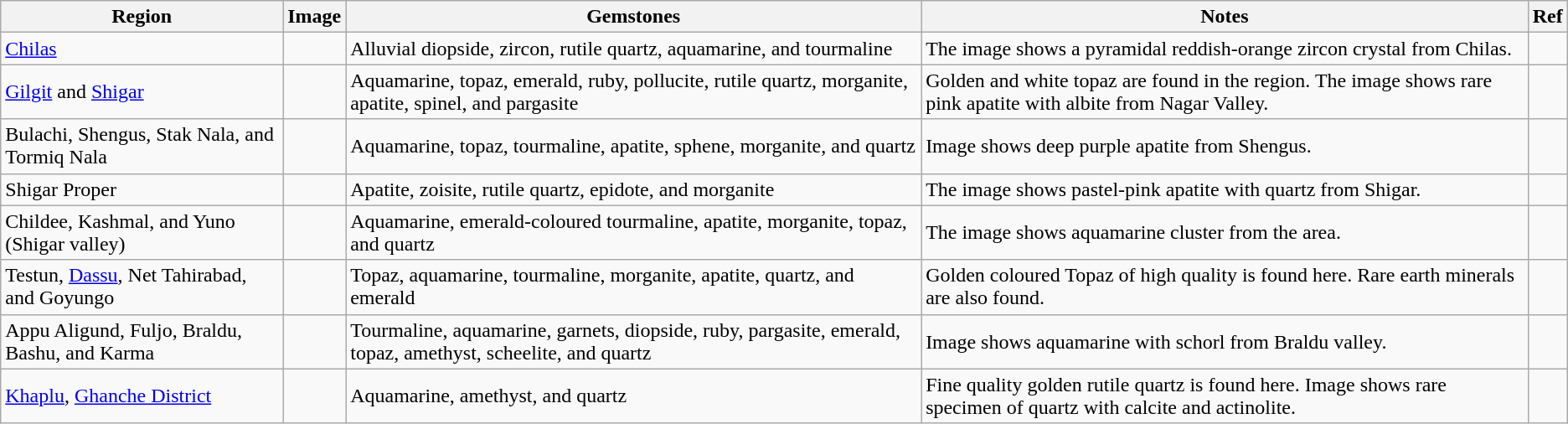<table class="wikitable sortable">
<tr>
<th class="sortable"><strong>Region</strong></th>
<th class="unsortable"><strong>Image</strong></th>
<th class="sortable"><strong>Gemstones</strong></th>
<th class="unsortable"><strong>Notes</strong></th>
<th class="unsortable"><strong>Ref</strong></th>
</tr>
<tr>
<td><a href='#'>Chilas</a></td>
<td></td>
<td>Alluvial diopside, zircon, rutile quartz, aquamarine, and tourmaline</td>
<td>The image shows a pyramidal reddish-orange zircon crystal from Chilas.</td>
<td></td>
</tr>
<tr>
<td><a href='#'>Gilgit</a> and <a href='#'>Shigar</a></td>
<td></td>
<td>Aquamarine, topaz, emerald, ruby, pollucite, rutile quartz, morganite, apatite, spinel, and pargasite</td>
<td>Golden and white topaz are found in the region. The image shows rare pink apatite with albite from Nagar Valley.</td>
<td></td>
</tr>
<tr>
<td>Bulachi, Shengus, Stak Nala, and Tormiq Nala</td>
<td></td>
<td>Aquamarine, topaz, tourmaline, apatite, sphene, morganite, and quartz</td>
<td>Image shows deep purple apatite from Shengus.</td>
<td></td>
</tr>
<tr>
<td>Shigar Proper</td>
<td></td>
<td>Apatite, zoisite, rutile quartz, epidote, and morganite</td>
<td>The image shows pastel-pink apatite with quartz from Shigar.</td>
<td></td>
</tr>
<tr>
<td>Childee, Kashmal, and Yuno (Shigar valley)</td>
<td></td>
<td>Aquamarine, emerald-coloured tourmaline, apatite, morganite, topaz, and quartz</td>
<td>The image shows aquamarine cluster from the area.</td>
<td></td>
</tr>
<tr>
<td>Testun, <a href='#'>Dassu</a>, Net Tahirabad, and Goyungo</td>
<td></td>
<td>Topaz, aquamarine, tourmaline, morganite, apatite, quartz, and emerald</td>
<td>Golden coloured Topaz of high quality is found here. Rare earth minerals are also found.</td>
<td></td>
</tr>
<tr>
<td>Appu Aligund, Fuljo, Braldu, Bashu, and Karma</td>
<td></td>
<td>Tourmaline, aquamarine, garnets, diopside, ruby, pargasite, emerald, topaz, amethyst, scheelite, and quartz</td>
<td>Image shows aquamarine with schorl from Braldu valley.</td>
<td></td>
</tr>
<tr>
<td><a href='#'>Khaplu</a>, <a href='#'>Ghanche District</a></td>
<td></td>
<td>Aquamarine, amethyst, and quartz</td>
<td>Fine quality golden rutile quartz is found here. Image shows rare specimen of quartz with calcite and actinolite.</td>
<td></td>
</tr>
</table>
